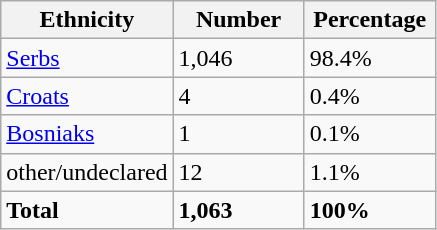<table class="wikitable">
<tr>
<th width="100px">Ethnicity</th>
<th width="80px">Number</th>
<th width="80px">Percentage</th>
</tr>
<tr>
<td><a href='#'>Serbs</a></td>
<td>1,046</td>
<td>98.4%</td>
</tr>
<tr>
<td><a href='#'>Croats</a></td>
<td>4</td>
<td>0.4%</td>
</tr>
<tr>
<td><a href='#'>Bosniaks</a></td>
<td>1</td>
<td>0.1%</td>
</tr>
<tr>
<td>other/undeclared</td>
<td>12</td>
<td>1.1%</td>
</tr>
<tr>
<td><strong>Total</strong></td>
<td><strong>1,063</strong></td>
<td><strong>100%</strong></td>
</tr>
</table>
